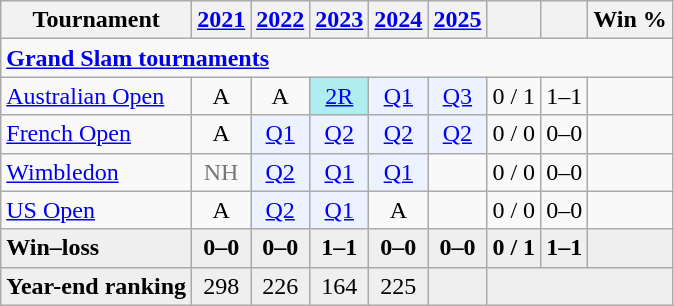<table class=wikitable nowrap style=text-align:center>
<tr>
<th>Tournament</th>
<th><a href='#'>2021</a></th>
<th><a href='#'>2022</a></th>
<th><a href='#'>2023</a></th>
<th><a href='#'>2024</a></th>
<th><a href='#'>2025</a></th>
<th></th>
<th></th>
<th>Win %</th>
</tr>
<tr>
<td colspan="11" align="left"><strong><a href='#'>Grand Slam tournaments</a></strong></td>
</tr>
<tr>
<td align=left><a href='#'>Australian Open</a></td>
<td>A</td>
<td>A</td>
<td bgcolor=afeeee><a href='#'>2R</a></td>
<td bgcolor=ecf2ff><a href='#'>Q1</a></td>
<td bgcolor=ecf2ff><a href='#'>Q3</a></td>
<td>0 / 1</td>
<td>1–1</td>
<td></td>
</tr>
<tr>
<td align=left><a href='#'>French Open</a></td>
<td>A</td>
<td bgcolor=ecf2ff><a href='#'>Q1</a></td>
<td bgcolor=ecf2ff><a href='#'>Q2</a></td>
<td bgcolor=ecf2ff><a href='#'>Q2</a></td>
<td bgcolor=ecf2ff><a href='#'>Q2</a></td>
<td>0 / 0</td>
<td>0–0</td>
<td></td>
</tr>
<tr>
<td align=left><a href='#'>Wimbledon</a></td>
<td style=color:#767676>NH</td>
<td bgcolor=ecf2ff><a href='#'>Q2</a></td>
<td bgcolor=ecf2ff><a href='#'>Q1</a></td>
<td bgcolor=ecf2ff><a href='#'>Q1</a></td>
<td></td>
<td>0 / 0</td>
<td>0–0</td>
<td></td>
</tr>
<tr>
<td align=left><a href='#'>US Open</a></td>
<td>A</td>
<td bgcolor=ecf2ff><a href='#'>Q2</a></td>
<td bgcolor=ecf2ff><a href='#'>Q1</a></td>
<td>A</td>
<td></td>
<td>0 / 0</td>
<td>0–0</td>
<td></td>
</tr>
<tr style=font-weight:bold;background:#efefef>
<td style=text-align:left>Win–loss</td>
<td>0–0</td>
<td>0–0</td>
<td>1–1</td>
<td>0–0</td>
<td>0–0</td>
<td>0 / 1</td>
<td>1–1</td>
<td></td>
</tr>
<tr style=background:#efefef>
<td align=left><strong>Year-end ranking</strong></td>
<td>298</td>
<td>226</td>
<td>164</td>
<td>225</td>
<td></td>
<td colspan="3"></td>
</tr>
</table>
